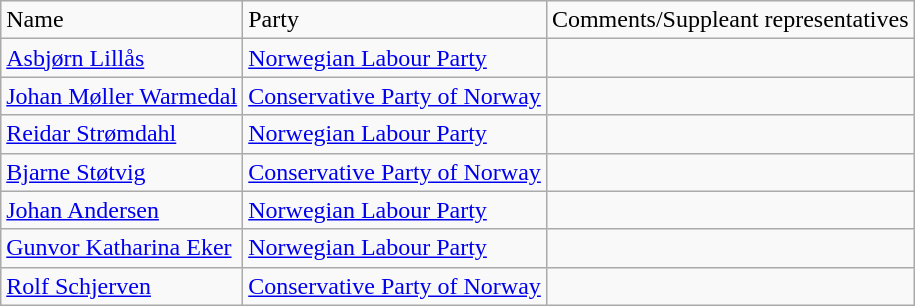<table class="wikitable">
<tr>
<td>Name</td>
<td>Party</td>
<td>Comments/Suppleant representatives</td>
</tr>
<tr>
<td><a href='#'>Asbjørn Lillås</a></td>
<td><a href='#'>Norwegian Labour Party</a></td>
<td></td>
</tr>
<tr>
<td><a href='#'>Johan Møller Warmedal</a></td>
<td><a href='#'>Conservative Party of Norway</a></td>
<td></td>
</tr>
<tr>
<td><a href='#'>Reidar Strømdahl</a></td>
<td><a href='#'>Norwegian Labour Party</a></td>
<td></td>
</tr>
<tr>
<td><a href='#'>Bjarne Støtvig</a></td>
<td><a href='#'>Conservative Party of Norway</a></td>
<td></td>
</tr>
<tr>
<td><a href='#'>Johan Andersen</a></td>
<td><a href='#'>Norwegian Labour Party</a></td>
<td></td>
</tr>
<tr>
<td><a href='#'>Gunvor Katharina Eker</a></td>
<td><a href='#'>Norwegian Labour Party</a></td>
<td></td>
</tr>
<tr>
<td><a href='#'>Rolf Schjerven</a></td>
<td><a href='#'>Conservative Party of Norway</a></td>
<td></td>
</tr>
</table>
